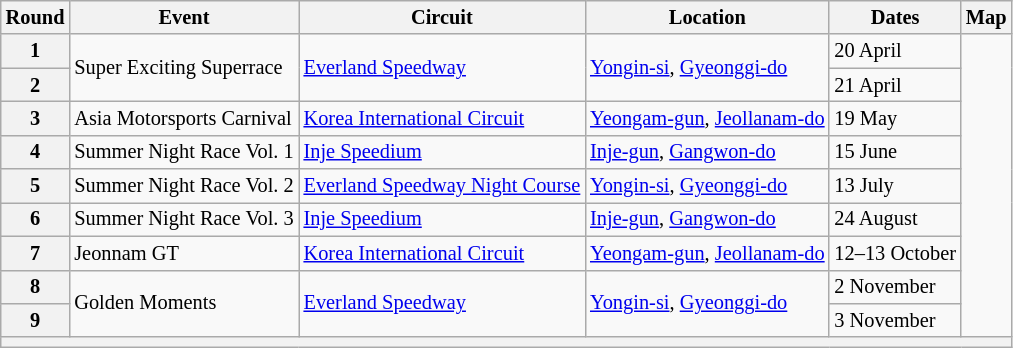<table class=wikitable style="font-size:85%;">
<tr>
<th>Round</th>
<th>Event</th>
<th>Circuit</th>
<th>Location</th>
<th>Dates</th>
<th>Map</th>
</tr>
<tr>
<th>1</th>
<td rowspan=2>Super Exciting Superrace</td>
<td rowspan=2> <a href='#'>Everland Speedway</a></td>
<td rowspan=2><a href='#'>Yongin-si</a>, <a href='#'>Gyeonggi-do</a></td>
<td>20 April</td>
<td rowspan=9></td>
</tr>
<tr>
<th>2</th>
<td>21 April</td>
</tr>
<tr>
<th>3</th>
<td>Asia Motorsports Carnival</td>
<td> <a href='#'>Korea International Circuit</a></td>
<td><a href='#'>Yeongam-gun</a>, <a href='#'>Jeollanam-do</a></td>
<td>19 May</td>
</tr>
<tr>
<th>4</th>
<td>Summer Night Race Vol. 1</td>
<td> <a href='#'>Inje Speedium</a></td>
<td><a href='#'>Inje-gun</a>, <a href='#'>Gangwon-do</a></td>
<td>15 June</td>
</tr>
<tr>
<th>5</th>
<td>Summer Night Race Vol. 2</td>
<td> <a href='#'>Everland Speedway Night Course</a></td>
<td><a href='#'>Yongin-si</a>, <a href='#'>Gyeonggi-do</a></td>
<td>13 July</td>
</tr>
<tr>
<th>6</th>
<td>Summer Night Race Vol. 3</td>
<td> <a href='#'>Inje Speedium</a></td>
<td><a href='#'>Inje-gun</a>, <a href='#'>Gangwon-do</a></td>
<td>24 August</td>
</tr>
<tr>
<th>7</th>
<td>Jeonnam GT</td>
<td> <a href='#'>Korea International Circuit</a></td>
<td><a href='#'>Yeongam-gun</a>, <a href='#'>Jeollanam-do</a></td>
<td>12–13 October</td>
</tr>
<tr>
<th>8</th>
<td rowspan=2>Golden Moments</td>
<td rowspan=2> <a href='#'>Everland Speedway</a></td>
<td rowspan=2><a href='#'>Yongin-si</a>, <a href='#'>Gyeonggi-do</a></td>
<td>2 November</td>
</tr>
<tr>
<th>9</th>
<td>3 November</td>
</tr>
<tr>
<th colspan="6"></th>
</tr>
</table>
